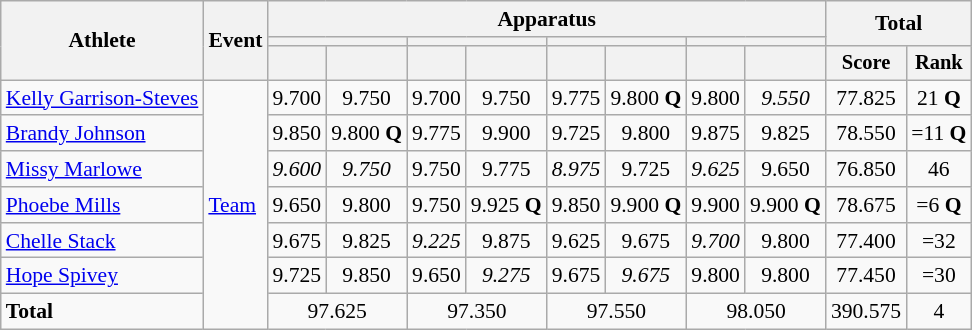<table class=wikitable style=font-size:90%;text-align:center>
<tr>
<th rowspan=3>Athlete</th>
<th rowspan=3>Event</th>
<th colspan=8>Apparatus</th>
<th colspan=2 rowspan=2>Total</th>
</tr>
<tr style=font-size:95%>
<th colspan=2></th>
<th colspan=2></th>
<th colspan=2></th>
<th colspan=2></th>
</tr>
<tr style=font-size:95%>
<th></th>
<th></th>
<th></th>
<th></th>
<th></th>
<th></th>
<th></th>
<th></th>
<th>Score</th>
<th>Rank</th>
</tr>
<tr>
<td align=left><a href='#'>Kelly Garrison-Steves</a></td>
<td align=left rowspan=7><a href='#'>Team</a></td>
<td>9.700</td>
<td>9.750</td>
<td>9.700</td>
<td>9.750</td>
<td>9.775</td>
<td>9.800 <strong>Q</strong></td>
<td>9.800</td>
<td><em>9.550</em></td>
<td>77.825</td>
<td>21 <strong>Q</strong></td>
</tr>
<tr>
<td align=left><a href='#'>Brandy Johnson</a></td>
<td>9.850</td>
<td>9.800 <strong>Q</strong></td>
<td>9.775</td>
<td>9.900</td>
<td>9.725</td>
<td>9.800</td>
<td>9.875</td>
<td>9.825</td>
<td>78.550</td>
<td>=11 <strong>Q</strong></td>
</tr>
<tr>
<td align=left><a href='#'>Missy Marlowe</a></td>
<td><em>9.600</em></td>
<td><em>9.750</em></td>
<td>9.750</td>
<td>9.775</td>
<td><em>8.975</em></td>
<td>9.725</td>
<td><em>9.625</em></td>
<td>9.650</td>
<td>76.850</td>
<td>46</td>
</tr>
<tr>
<td align=left><a href='#'>Phoebe Mills</a></td>
<td>9.650</td>
<td>9.800</td>
<td>9.750</td>
<td>9.925 <strong>Q</strong></td>
<td>9.850</td>
<td>9.900 <strong>Q</strong></td>
<td>9.900</td>
<td>9.900 <strong>Q</strong></td>
<td>78.675</td>
<td>=6 <strong>Q</strong></td>
</tr>
<tr>
<td align=left><a href='#'>Chelle Stack</a></td>
<td>9.675</td>
<td>9.825</td>
<td><em>9.225</em></td>
<td>9.875</td>
<td>9.625</td>
<td>9.675</td>
<td><em>9.700</em></td>
<td>9.800</td>
<td>77.400</td>
<td>=32</td>
</tr>
<tr>
<td align=left><a href='#'>Hope Spivey</a></td>
<td>9.725</td>
<td>9.850</td>
<td>9.650</td>
<td><em>9.275</em></td>
<td>9.675</td>
<td><em>9.675</em></td>
<td>9.800</td>
<td>9.800</td>
<td>77.450</td>
<td>=30</td>
</tr>
<tr>
<td align=left><strong>Total</strong></td>
<td colspan=2>97.625</td>
<td colspan=2>97.350</td>
<td colspan=2>97.550</td>
<td colspan=2>98.050</td>
<td>390.575</td>
<td>4</td>
</tr>
</table>
